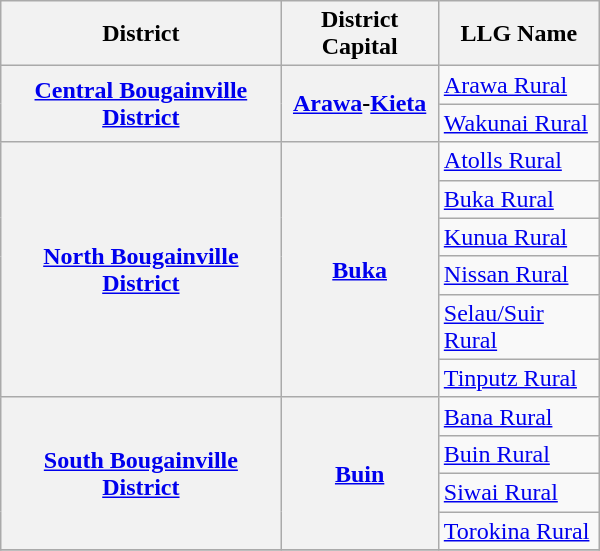<table class="wikitable" style="text-align: left;" width="400">
<tr>
<th>District</th>
<th>District Capital</th>
<th>LLG Name</th>
</tr>
<tr>
<th rowspan="2"><a href='#'>Central Bougainville District</a></th>
<th rowspan="2"><a href='#'>Arawa</a>-<a href='#'>Kieta</a></th>
<td><a href='#'>Arawa Rural</a></td>
</tr>
<tr>
<td><a href='#'>Wakunai Rural</a></td>
</tr>
<tr>
<th rowspan="6"><a href='#'>North Bougainville District</a></th>
<th rowspan="6"><a href='#'>Buka</a></th>
<td><a href='#'>Atolls Rural</a></td>
</tr>
<tr>
<td><a href='#'>Buka Rural</a></td>
</tr>
<tr>
<td><a href='#'>Kunua Rural</a></td>
</tr>
<tr>
<td><a href='#'>Nissan Rural</a></td>
</tr>
<tr>
<td><a href='#'>Selau/Suir Rural</a></td>
</tr>
<tr>
<td><a href='#'>Tinputz Rural</a></td>
</tr>
<tr>
<th rowspan="4"><a href='#'>South Bougainville District</a></th>
<th rowspan="4"><a href='#'>Buin</a></th>
<td><a href='#'>Bana Rural</a></td>
</tr>
<tr>
<td><a href='#'>Buin Rural</a></td>
</tr>
<tr>
<td><a href='#'>Siwai Rural</a></td>
</tr>
<tr>
<td><a href='#'>Torokina Rural</a></td>
</tr>
<tr>
</tr>
</table>
